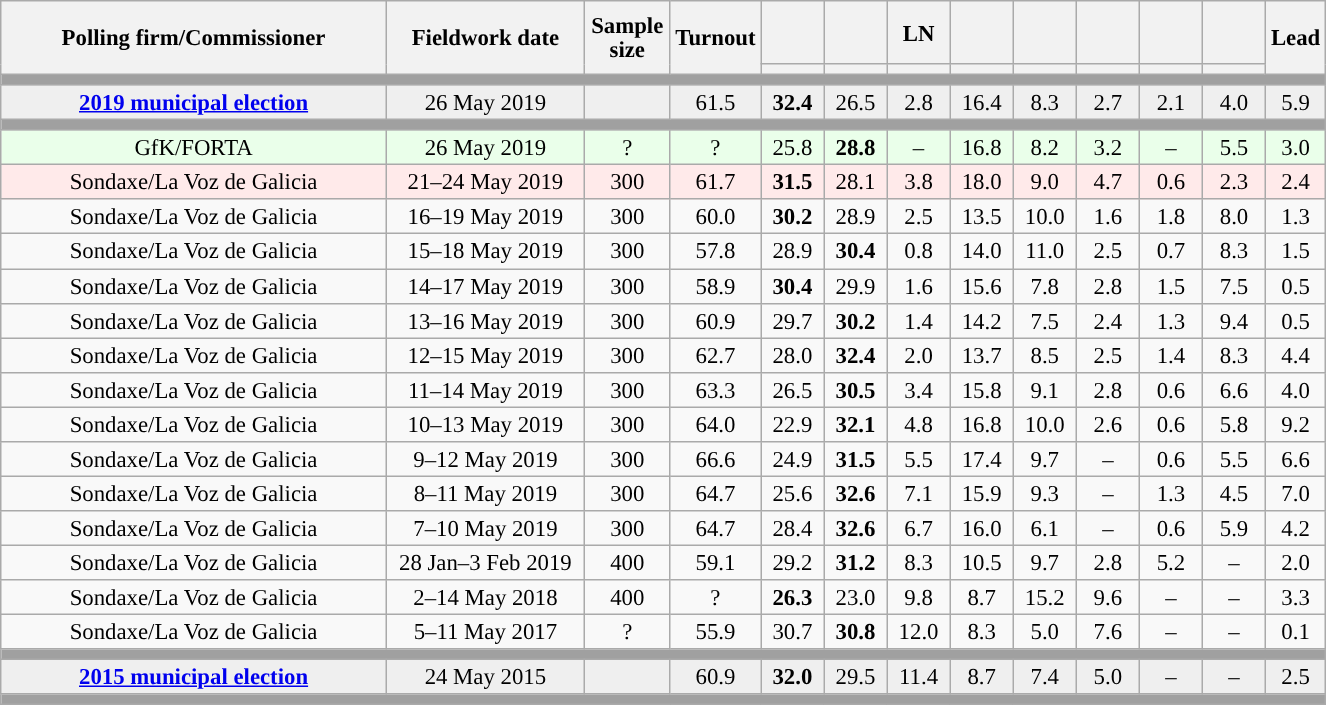<table class="wikitable collapsible collapsed" style="text-align:center; font-size:95%; line-height:16px;">
<tr style="height:42px;">
<th style="width:250px;" rowspan="2">Polling firm/Commissioner</th>
<th style="width:125px;" rowspan="2">Fieldwork date</th>
<th style="width:50px;" rowspan="2">Sample size</th>
<th style="width:45px;" rowspan="2">Turnout</th>
<th style="width:35px;"></th>
<th style="width:35px;"></th>
<th style="width:35px;">LN</th>
<th style="width:35px;"></th>
<th style="width:35px;"></th>
<th style="width:35px;"></th>
<th style="width:35px;"></th>
<th style="width:35px;"></th>
<th style="width:30px;" rowspan="2">Lead</th>
</tr>
<tr>
<th style="color:inherit;background:"></th>
<th style="color:inherit;background:"></th>
<th style="color:inherit;background:"></th>
<th style="color:inherit;background:"></th>
<th style="color:inherit;background:"></th>
<th style="color:inherit;background:"></th>
<th style="color:inherit;background:"></th>
<th style="color:inherit;background:"></th>
</tr>
<tr>
<td colspan="13" style="background:#A0A0A0"></td>
</tr>
<tr style="background:#EFEFEF;">
<td><strong><a href='#'>2019 municipal election</a></strong></td>
<td>26 May 2019</td>
<td></td>
<td>61.5</td>
<td><strong>32.4</strong><br></td>
<td>26.5<br></td>
<td>2.8<br></td>
<td>16.4<br></td>
<td>8.3<br></td>
<td>2.7<br></td>
<td>2.1<br></td>
<td>4.0<br></td>
<td style="background:">5.9</td>
</tr>
<tr>
<td colspan="13" style="background:#A0A0A0"></td>
</tr>
<tr style="background:#EAFFEA;">
<td>GfK/FORTA</td>
<td>26 May 2019</td>
<td>?</td>
<td>?</td>
<td>25.8<br></td>
<td><strong>28.8</strong><br></td>
<td>–</td>
<td>16.8<br></td>
<td>8.2<br></td>
<td>3.2<br></td>
<td>–</td>
<td>5.5<br></td>
<td style="background:">3.0</td>
</tr>
<tr style="background:#FFEAEA;">
<td>Sondaxe/La Voz de Galicia</td>
<td>21–24 May 2019</td>
<td>300</td>
<td>61.7</td>
<td><strong>31.5</strong><br></td>
<td>28.1<br></td>
<td>3.8<br></td>
<td>18.0<br></td>
<td>9.0<br></td>
<td>4.7<br></td>
<td>0.6<br></td>
<td>2.3<br></td>
<td style="background:">2.4</td>
</tr>
<tr>
<td>Sondaxe/La Voz de Galicia</td>
<td>16–19 May 2019</td>
<td>300</td>
<td>60.0</td>
<td><strong>30.2</strong><br></td>
<td>28.9<br></td>
<td>2.5<br></td>
<td>13.5<br></td>
<td>10.0<br></td>
<td>1.6<br></td>
<td>1.8<br></td>
<td>8.0<br></td>
<td style="background:">1.3</td>
</tr>
<tr>
<td>Sondaxe/La Voz de Galicia</td>
<td>15–18 May 2019</td>
<td>300</td>
<td>57.8</td>
<td>28.9<br></td>
<td><strong>30.4</strong><br></td>
<td>0.8<br></td>
<td>14.0<br></td>
<td>11.0<br></td>
<td>2.5<br></td>
<td>0.7<br></td>
<td>8.3<br></td>
<td style="background:">1.5</td>
</tr>
<tr>
<td>Sondaxe/La Voz de Galicia</td>
<td>14–17 May 2019</td>
<td>300</td>
<td>58.9</td>
<td><strong>30.4</strong><br></td>
<td>29.9<br></td>
<td>1.6<br></td>
<td>15.6<br></td>
<td>7.8<br></td>
<td>2.8<br></td>
<td>1.5<br></td>
<td>7.5<br></td>
<td style="background:">0.5</td>
</tr>
<tr>
<td>Sondaxe/La Voz de Galicia</td>
<td>13–16 May 2019</td>
<td>300</td>
<td>60.9</td>
<td>29.7<br></td>
<td><strong>30.2</strong><br></td>
<td>1.4<br></td>
<td>14.2<br></td>
<td>7.5<br></td>
<td>2.4<br></td>
<td>1.3<br></td>
<td>9.4<br></td>
<td style="background:">0.5</td>
</tr>
<tr>
<td>Sondaxe/La Voz de Galicia</td>
<td>12–15 May 2019</td>
<td>300</td>
<td>62.7</td>
<td>28.0<br></td>
<td><strong>32.4</strong><br></td>
<td>2.0<br></td>
<td>13.7<br></td>
<td>8.5<br></td>
<td>2.5<br></td>
<td>1.4<br></td>
<td>8.3<br></td>
<td style="background:">4.4</td>
</tr>
<tr>
<td>Sondaxe/La Voz de Galicia</td>
<td>11–14 May 2019</td>
<td>300</td>
<td>63.3</td>
<td>26.5<br></td>
<td><strong>30.5</strong><br></td>
<td>3.4<br></td>
<td>15.8<br></td>
<td>9.1<br></td>
<td>2.8<br></td>
<td>0.6<br></td>
<td>6.6<br></td>
<td style="background:">4.0</td>
</tr>
<tr>
<td>Sondaxe/La Voz de Galicia</td>
<td>10–13 May 2019</td>
<td>300</td>
<td>64.0</td>
<td>22.9<br></td>
<td><strong>32.1</strong><br></td>
<td>4.8<br></td>
<td>16.8<br></td>
<td>10.0<br></td>
<td>2.6<br></td>
<td>0.6<br></td>
<td>5.8<br></td>
<td style="background:">9.2</td>
</tr>
<tr>
<td>Sondaxe/La Voz de Galicia</td>
<td>9–12 May 2019</td>
<td>300</td>
<td>66.6</td>
<td>24.9<br></td>
<td><strong>31.5</strong><br></td>
<td>5.5<br></td>
<td>17.4<br></td>
<td>9.7<br></td>
<td>–</td>
<td>0.6<br></td>
<td>5.5<br></td>
<td style="background:">6.6</td>
</tr>
<tr>
<td>Sondaxe/La Voz de Galicia</td>
<td>8–11 May 2019</td>
<td>300</td>
<td>64.7</td>
<td>25.6<br></td>
<td><strong>32.6</strong><br></td>
<td>7.1<br></td>
<td>15.9<br></td>
<td>9.3<br></td>
<td>–</td>
<td>1.3<br></td>
<td>4.5<br></td>
<td style="background:">7.0</td>
</tr>
<tr>
<td>Sondaxe/La Voz de Galicia</td>
<td>7–10 May 2019</td>
<td>300</td>
<td>64.7</td>
<td>28.4<br></td>
<td><strong>32.6</strong><br></td>
<td>6.7<br></td>
<td>16.0<br></td>
<td>6.1<br></td>
<td>–</td>
<td>0.6<br></td>
<td>5.9<br></td>
<td style="background:">4.2</td>
</tr>
<tr>
<td>Sondaxe/La Voz de Galicia</td>
<td>28 Jan–3 Feb 2019</td>
<td>400</td>
<td>59.1</td>
<td>29.2<br></td>
<td><strong>31.2</strong><br></td>
<td>8.3<br></td>
<td>10.5<br></td>
<td>9.7<br></td>
<td>2.8<br></td>
<td>5.2<br></td>
<td>–</td>
<td style="background:">2.0</td>
</tr>
<tr>
<td>Sondaxe/La Voz de Galicia</td>
<td>2–14 May 2018</td>
<td>400</td>
<td>?</td>
<td><strong>26.3</strong><br></td>
<td>23.0<br></td>
<td>9.8<br></td>
<td>8.7<br></td>
<td>15.2<br></td>
<td>9.6<br></td>
<td>–</td>
<td>–</td>
<td style="background:">3.3</td>
</tr>
<tr>
<td>Sondaxe/La Voz de Galicia</td>
<td>5–11 May 2017</td>
<td>?</td>
<td>55.9</td>
<td>30.7<br></td>
<td><strong>30.8</strong><br></td>
<td>12.0<br></td>
<td>8.3<br></td>
<td>5.0<br></td>
<td>7.6<br></td>
<td>–</td>
<td>–</td>
<td style="background:">0.1</td>
</tr>
<tr>
<td colspan="13" style="background:#A0A0A0"></td>
</tr>
<tr style="background:#EFEFEF;">
<td><strong><a href='#'>2015 municipal election</a></strong></td>
<td>24 May 2015</td>
<td></td>
<td>60.9</td>
<td><strong>32.0</strong><br></td>
<td>29.5<br></td>
<td>11.4<br></td>
<td>8.7<br></td>
<td>7.4<br></td>
<td>5.0<br></td>
<td>–</td>
<td>–</td>
<td style="background:">2.5</td>
</tr>
<tr>
<td colspan="13" style="background:#A0A0A0"></td>
</tr>
</table>
